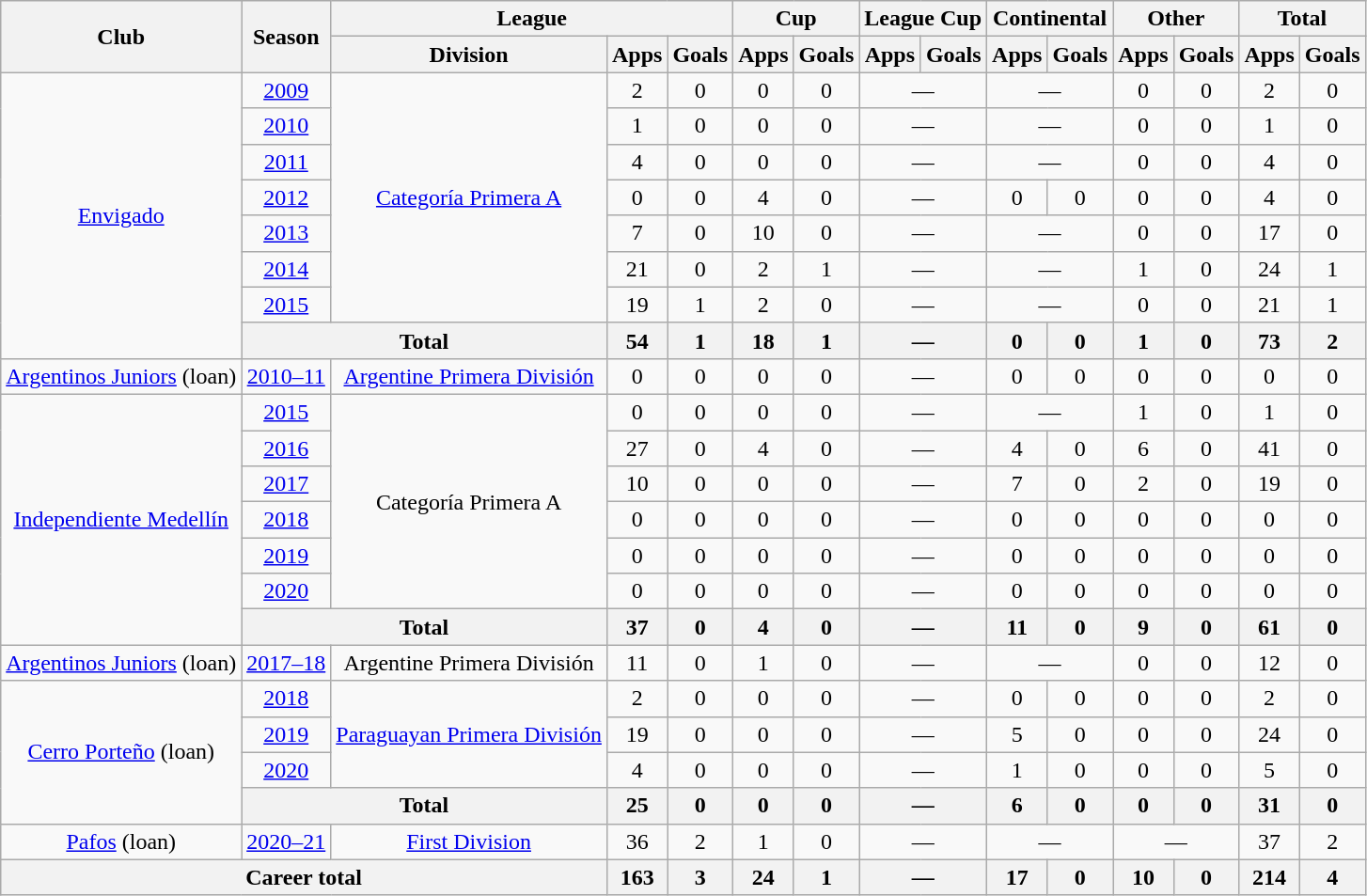<table class="wikitable" style="text-align:center">
<tr>
<th rowspan="2">Club</th>
<th rowspan="2">Season</th>
<th colspan="3">League</th>
<th colspan="2">Cup</th>
<th colspan="2">League Cup</th>
<th colspan="2">Continental</th>
<th colspan="2">Other</th>
<th colspan="2">Total</th>
</tr>
<tr>
<th>Division</th>
<th>Apps</th>
<th>Goals</th>
<th>Apps</th>
<th>Goals</th>
<th>Apps</th>
<th>Goals</th>
<th>Apps</th>
<th>Goals</th>
<th>Apps</th>
<th>Goals</th>
<th>Apps</th>
<th>Goals</th>
</tr>
<tr>
<td rowspan="8"><a href='#'>Envigado</a></td>
<td><a href='#'>2009</a></td>
<td rowspan="7"><a href='#'>Categoría Primera A</a></td>
<td>2</td>
<td>0</td>
<td>0</td>
<td>0</td>
<td colspan="2">—</td>
<td colspan="2">—</td>
<td>0</td>
<td>0</td>
<td>2</td>
<td>0</td>
</tr>
<tr>
<td><a href='#'>2010</a></td>
<td>1</td>
<td>0</td>
<td>0</td>
<td>0</td>
<td colspan="2">—</td>
<td colspan="2">—</td>
<td>0</td>
<td>0</td>
<td>1</td>
<td>0</td>
</tr>
<tr>
<td><a href='#'>2011</a></td>
<td>4</td>
<td>0</td>
<td>0</td>
<td>0</td>
<td colspan="2">—</td>
<td colspan="2">—</td>
<td>0</td>
<td>0</td>
<td>4</td>
<td>0</td>
</tr>
<tr>
<td><a href='#'>2012</a></td>
<td>0</td>
<td>0</td>
<td>4</td>
<td>0</td>
<td colspan="2">—</td>
<td>0</td>
<td>0</td>
<td>0</td>
<td>0</td>
<td>4</td>
<td>0</td>
</tr>
<tr>
<td><a href='#'>2013</a></td>
<td>7</td>
<td>0</td>
<td>10</td>
<td>0</td>
<td colspan="2">—</td>
<td colspan="2">—</td>
<td>0</td>
<td>0</td>
<td>17</td>
<td>0</td>
</tr>
<tr>
<td><a href='#'>2014</a></td>
<td>21</td>
<td>0</td>
<td>2</td>
<td>1</td>
<td colspan="2">—</td>
<td colspan="2">—</td>
<td>1</td>
<td>0</td>
<td>24</td>
<td>1</td>
</tr>
<tr>
<td><a href='#'>2015</a></td>
<td>19</td>
<td>1</td>
<td>2</td>
<td>0</td>
<td colspan="2">—</td>
<td colspan="2">—</td>
<td>0</td>
<td>0</td>
<td>21</td>
<td>1</td>
</tr>
<tr>
<th colspan="2">Total</th>
<th>54</th>
<th>1</th>
<th>18</th>
<th>1</th>
<th colspan="2">—</th>
<th>0</th>
<th>0</th>
<th>1</th>
<th>0</th>
<th>73</th>
<th>2</th>
</tr>
<tr>
<td><a href='#'>Argentinos Juniors</a> (loan)</td>
<td><a href='#'>2010–11</a></td>
<td><a href='#'>Argentine Primera División</a></td>
<td>0</td>
<td>0</td>
<td>0</td>
<td>0</td>
<td colspan="2">—</td>
<td>0</td>
<td>0</td>
<td>0</td>
<td>0</td>
<td>0</td>
<td>0</td>
</tr>
<tr>
<td rowspan="7"><a href='#'>Independiente Medellín</a></td>
<td><a href='#'>2015</a></td>
<td rowspan="6">Categoría Primera A</td>
<td>0</td>
<td>0</td>
<td>0</td>
<td>0</td>
<td colspan="2">—</td>
<td colspan="2">—</td>
<td>1</td>
<td>0</td>
<td>1</td>
<td>0</td>
</tr>
<tr>
<td><a href='#'>2016</a></td>
<td>27</td>
<td>0</td>
<td>4</td>
<td>0</td>
<td colspan="2">—</td>
<td>4</td>
<td>0</td>
<td>6</td>
<td>0</td>
<td>41</td>
<td>0</td>
</tr>
<tr>
<td><a href='#'>2017</a></td>
<td>10</td>
<td>0</td>
<td>0</td>
<td>0</td>
<td colspan="2">—</td>
<td>7</td>
<td>0</td>
<td>2</td>
<td>0</td>
<td>19</td>
<td>0</td>
</tr>
<tr>
<td><a href='#'>2018</a></td>
<td>0</td>
<td>0</td>
<td>0</td>
<td>0</td>
<td colspan="2">—</td>
<td>0</td>
<td>0</td>
<td>0</td>
<td>0</td>
<td>0</td>
<td>0</td>
</tr>
<tr>
<td><a href='#'>2019</a></td>
<td>0</td>
<td>0</td>
<td>0</td>
<td>0</td>
<td colspan="2">—</td>
<td>0</td>
<td>0</td>
<td>0</td>
<td>0</td>
<td>0</td>
<td>0</td>
</tr>
<tr>
<td><a href='#'>2020</a></td>
<td>0</td>
<td>0</td>
<td>0</td>
<td>0</td>
<td colspan="2">—</td>
<td>0</td>
<td>0</td>
<td>0</td>
<td>0</td>
<td>0</td>
<td>0</td>
</tr>
<tr>
<th colspan="2">Total</th>
<th>37</th>
<th>0</th>
<th>4</th>
<th>0</th>
<th colspan="2">—</th>
<th>11</th>
<th>0</th>
<th>9</th>
<th>0</th>
<th>61</th>
<th>0</th>
</tr>
<tr>
<td><a href='#'>Argentinos Juniors</a> (loan)</td>
<td><a href='#'>2017–18</a></td>
<td>Argentine Primera División</td>
<td>11</td>
<td>0</td>
<td>1</td>
<td>0</td>
<td colspan="2">—</td>
<td colspan="2">—</td>
<td>0</td>
<td>0</td>
<td>12</td>
<td>0</td>
</tr>
<tr>
<td rowspan="4"><a href='#'>Cerro Porteño</a> (loan)</td>
<td><a href='#'>2018</a></td>
<td rowspan="3"><a href='#'>Paraguayan Primera División</a></td>
<td>2</td>
<td>0</td>
<td>0</td>
<td>0</td>
<td colspan="2">—</td>
<td>0</td>
<td>0</td>
<td>0</td>
<td>0</td>
<td>2</td>
<td>0</td>
</tr>
<tr>
<td><a href='#'>2019</a></td>
<td>19</td>
<td>0</td>
<td>0</td>
<td>0</td>
<td colspan="2">—</td>
<td>5</td>
<td>0</td>
<td>0</td>
<td>0</td>
<td>24</td>
<td>0</td>
</tr>
<tr>
<td><a href='#'>2020</a></td>
<td>4</td>
<td>0</td>
<td>0</td>
<td>0</td>
<td colspan="2">—</td>
<td>1</td>
<td>0</td>
<td>0</td>
<td>0</td>
<td>5</td>
<td>0</td>
</tr>
<tr>
<th colspan="2">Total</th>
<th>25</th>
<th>0</th>
<th>0</th>
<th>0</th>
<th colspan="2">—</th>
<th>6</th>
<th>0</th>
<th>0</th>
<th>0</th>
<th>31</th>
<th>0</th>
</tr>
<tr>
<td rowspan="1"><a href='#'>Pafos</a> (loan)</td>
<td><a href='#'>2020–21</a></td>
<td rowspan="1"><a href='#'>First Division</a></td>
<td>36</td>
<td>2</td>
<td>1</td>
<td>0</td>
<td colspan="2">—</td>
<td colspan="2">—</td>
<td colspan="2">—</td>
<td>37</td>
<td>2</td>
</tr>
<tr>
<th colspan="3">Career total</th>
<th>163</th>
<th>3</th>
<th>24</th>
<th>1</th>
<th colspan="2">—</th>
<th>17</th>
<th>0</th>
<th>10</th>
<th>0</th>
<th>214</th>
<th>4</th>
</tr>
</table>
